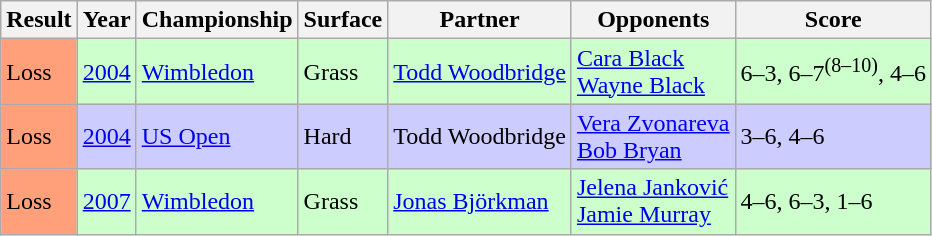<table class="sortable wikitable">
<tr>
<th>Result</th>
<th>Year</th>
<th>Championship</th>
<th>Surface</th>
<th>Partner</th>
<th>Opponents</th>
<th class=unsortable>Score</th>
</tr>
<tr bgcolor=CCFFCC>
<td style="background:#ffa07a;">Loss</td>
<td><a href='#'>2004</a></td>
<td><a href='#'>Wimbledon</a></td>
<td>Grass</td>
<td> <a href='#'>Todd Woodbridge</a></td>
<td> <a href='#'>Cara Black</a><br> <a href='#'>Wayne Black</a></td>
<td>6–3, 6–7<sup>(8–10)</sup>, 4–6</td>
</tr>
<tr bgcolor=CCCCFF>
<td style="background:#ffa07a;">Loss</td>
<td><a href='#'>2004</a></td>
<td><a href='#'>US Open</a></td>
<td>Hard</td>
<td> Todd Woodbridge</td>
<td> <a href='#'>Vera Zvonareva</a><br> <a href='#'>Bob Bryan</a></td>
<td>3–6, 4–6</td>
</tr>
<tr bgcolor=CCFFCC>
<td style="background:#ffa07a;">Loss</td>
<td><a href='#'>2007</a></td>
<td><a href='#'>Wimbledon</a></td>
<td>Grass</td>
<td> <a href='#'>Jonas Björkman</a></td>
<td> <a href='#'>Jelena Janković</a><br> <a href='#'>Jamie Murray</a></td>
<td>4–6, 6–3, 1–6</td>
</tr>
</table>
